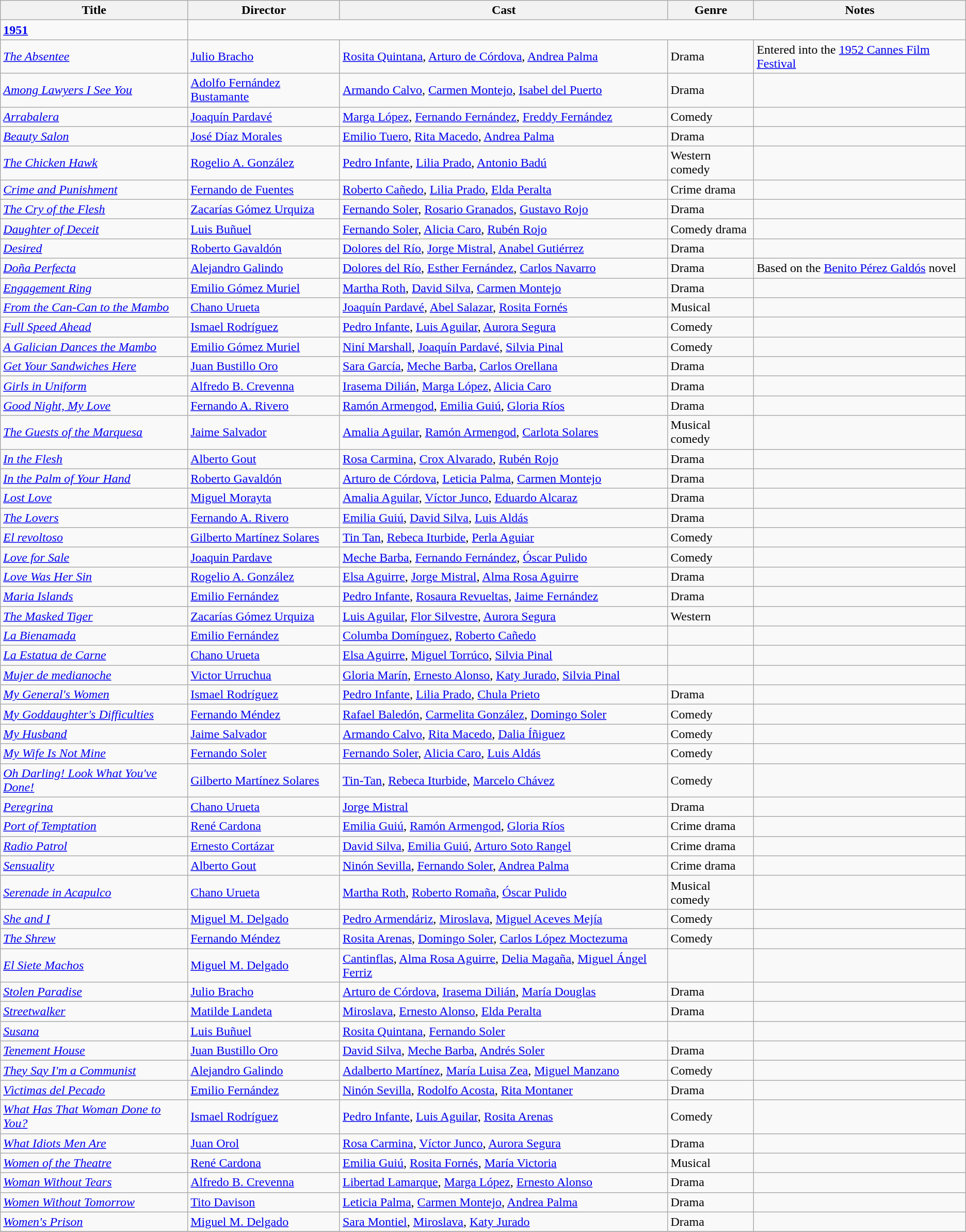<table class="wikitable">
<tr>
<th>Title</th>
<th>Director</th>
<th>Cast</th>
<th>Genre</th>
<th>Notes</th>
</tr>
<tr>
<td><strong><a href='#'>1951</a></strong></td>
</tr>
<tr>
<td><em><a href='#'>The Absentee</a></em></td>
<td><a href='#'>Julio Bracho</a></td>
<td><a href='#'>Rosita Quintana</a>, <a href='#'>Arturo de Córdova</a>, <a href='#'>Andrea Palma</a></td>
<td>Drama</td>
<td>Entered into the <a href='#'>1952 Cannes Film Festival</a></td>
</tr>
<tr>
<td><em><a href='#'>Among Lawyers I See You</a></em></td>
<td><a href='#'>Adolfo Fernández Bustamante</a></td>
<td><a href='#'>Armando Calvo</a>, <a href='#'>Carmen Montejo</a>, <a href='#'>Isabel del Puerto</a></td>
<td>Drama</td>
<td></td>
</tr>
<tr>
<td><em><a href='#'>Arrabalera</a></em></td>
<td><a href='#'>Joaquín Pardavé</a></td>
<td><a href='#'>Marga López</a>, <a href='#'>Fernando Fernández</a>, <a href='#'>Freddy Fernández</a></td>
<td>Comedy</td>
<td></td>
</tr>
<tr>
<td><em><a href='#'>Beauty Salon</a></em></td>
<td><a href='#'>José Díaz Morales</a></td>
<td><a href='#'>Emilio Tuero</a>, <a href='#'>Rita Macedo</a>, <a href='#'>Andrea Palma</a></td>
<td>Drama</td>
<td></td>
</tr>
<tr>
<td><em><a href='#'>The Chicken Hawk</a></em></td>
<td><a href='#'>Rogelio A. González</a></td>
<td><a href='#'>Pedro Infante</a>, <a href='#'>Lilia Prado</a>, <a href='#'>Antonio Badú</a></td>
<td>Western comedy</td>
<td></td>
</tr>
<tr>
<td><em><a href='#'>Crime and Punishment</a></em></td>
<td><a href='#'>Fernando de Fuentes</a></td>
<td><a href='#'>Roberto Cañedo</a>, <a href='#'>Lilia Prado</a>, <a href='#'>Elda Peralta</a></td>
<td>Crime drama</td>
<td></td>
</tr>
<tr>
<td><em><a href='#'>The Cry of the Flesh</a></em></td>
<td><a href='#'>Zacarías Gómez Urquiza</a></td>
<td><a href='#'>Fernando Soler</a>, <a href='#'>Rosario Granados</a>, <a href='#'>Gustavo Rojo</a></td>
<td>Drama</td>
<td></td>
</tr>
<tr>
<td><em><a href='#'>Daughter of Deceit</a></em></td>
<td><a href='#'>Luis Buñuel</a></td>
<td><a href='#'>Fernando Soler</a>, <a href='#'>Alicia Caro</a>, <a href='#'>Rubén Rojo</a></td>
<td>Comedy drama</td>
<td></td>
</tr>
<tr>
<td><em><a href='#'>Desired</a></em></td>
<td><a href='#'>Roberto Gavaldón</a></td>
<td><a href='#'>Dolores del Río</a>, <a href='#'>Jorge Mistral</a>, <a href='#'>Anabel Gutiérrez</a></td>
<td>Drama</td>
<td></td>
</tr>
<tr>
<td><em><a href='#'>Doña Perfecta</a></em></td>
<td><a href='#'>Alejandro Galindo</a></td>
<td><a href='#'>Dolores del Río</a>, <a href='#'>Esther Fernández</a>, <a href='#'>Carlos Navarro</a></td>
<td>Drama</td>
<td>Based on the <a href='#'>Benito Pérez Galdós</a> novel</td>
</tr>
<tr>
<td><em><a href='#'>Engagement Ring</a></em></td>
<td><a href='#'>Emilio Gómez Muriel</a></td>
<td><a href='#'>Martha Roth</a>, <a href='#'>David Silva</a>, <a href='#'>Carmen Montejo</a></td>
<td>Drama</td>
<td></td>
</tr>
<tr>
<td><em><a href='#'>From the Can-Can to the Mambo</a></em></td>
<td><a href='#'>Chano Urueta</a></td>
<td><a href='#'>Joaquín Pardavé</a>, <a href='#'>Abel Salazar</a>, <a href='#'>Rosita Fornés</a></td>
<td>Musical</td>
<td></td>
</tr>
<tr>
<td><em><a href='#'>Full Speed Ahead</a></em></td>
<td><a href='#'>Ismael Rodríguez</a></td>
<td><a href='#'>Pedro Infante</a>, <a href='#'>Luis Aguilar</a>, <a href='#'>Aurora Segura</a></td>
<td>Comedy</td>
<td></td>
</tr>
<tr>
<td><em><a href='#'>A Galician Dances the Mambo</a></em></td>
<td><a href='#'>Emilio Gómez Muriel</a></td>
<td><a href='#'>Niní Marshall</a>, <a href='#'>Joaquín Pardavé</a>, <a href='#'>Silvia Pinal</a></td>
<td>Comedy</td>
<td></td>
</tr>
<tr>
<td><em><a href='#'>Get Your Sandwiches Here</a></em></td>
<td><a href='#'>Juan Bustillo Oro</a></td>
<td><a href='#'>Sara García</a>, <a href='#'>Meche Barba</a>, <a href='#'>Carlos Orellana</a></td>
<td>Drama</td>
<td></td>
</tr>
<tr>
<td><em><a href='#'>Girls in Uniform</a></em></td>
<td><a href='#'>Alfredo B. Crevenna</a></td>
<td><a href='#'>Irasema Dilián</a>, <a href='#'>Marga López</a>, <a href='#'>Alicia Caro</a></td>
<td>Drama</td>
<td></td>
</tr>
<tr>
<td><em><a href='#'>Good Night, My Love</a></em></td>
<td><a href='#'>Fernando A. Rivero</a></td>
<td><a href='#'>Ramón Armengod</a>, <a href='#'>Emilia Guiú</a>, <a href='#'>Gloria Ríos</a></td>
<td>Drama</td>
<td></td>
</tr>
<tr>
<td><em><a href='#'>The Guests of the Marquesa</a></em></td>
<td><a href='#'>Jaime Salvador</a></td>
<td><a href='#'>Amalia Aguilar</a>, <a href='#'>Ramón Armengod</a>, <a href='#'>Carlota Solares</a></td>
<td>Musical comedy</td>
<td></td>
</tr>
<tr>
<td><em><a href='#'>In the Flesh</a></em></td>
<td><a href='#'>Alberto Gout</a></td>
<td><a href='#'>Rosa Carmina</a>, <a href='#'>Crox Alvarado</a>, <a href='#'>Rubén Rojo</a></td>
<td>Drama</td>
<td></td>
</tr>
<tr>
<td><em><a href='#'>In the Palm of Your Hand</a></em></td>
<td><a href='#'>Roberto Gavaldón</a></td>
<td><a href='#'>Arturo de Córdova</a>, <a href='#'>Leticia Palma</a>, <a href='#'>Carmen Montejo</a></td>
<td>Drama</td>
<td></td>
</tr>
<tr>
<td><em><a href='#'>Lost Love</a></em></td>
<td><a href='#'>Miguel Morayta</a></td>
<td><a href='#'>Amalia Aguilar</a>, <a href='#'>Víctor Junco</a>, <a href='#'>Eduardo Alcaraz</a></td>
<td>Drama</td>
<td></td>
</tr>
<tr>
<td><em><a href='#'>The Lovers</a></em></td>
<td><a href='#'>Fernando A. Rivero</a></td>
<td><a href='#'>Emilia Guiú</a>, <a href='#'>David Silva</a>, <a href='#'>Luis Aldás</a></td>
<td>Drama</td>
<td></td>
</tr>
<tr>
<td><em><a href='#'>El revoltoso</a></em></td>
<td><a href='#'>Gilberto Martínez Solares</a></td>
<td><a href='#'>Tin Tan</a>, <a href='#'>Rebeca Iturbide</a>, <a href='#'>Perla Aguiar</a></td>
<td>Comedy</td>
<td></td>
</tr>
<tr>
<td><em><a href='#'>Love for Sale</a></em></td>
<td><a href='#'>Joaquin Pardave</a></td>
<td><a href='#'>Meche Barba</a>, <a href='#'>Fernando Fernández</a>, <a href='#'>Óscar Pulido</a></td>
<td>Comedy</td>
<td></td>
</tr>
<tr>
<td><em><a href='#'>Love Was Her Sin</a></em></td>
<td><a href='#'>Rogelio A. González</a></td>
<td><a href='#'>Elsa Aguirre</a>, <a href='#'>Jorge Mistral</a>, <a href='#'>Alma Rosa Aguirre</a></td>
<td>Drama</td>
<td></td>
</tr>
<tr>
<td><em><a href='#'>Maria Islands</a></em></td>
<td><a href='#'>Emilio Fernández</a></td>
<td><a href='#'>Pedro Infante</a>, <a href='#'>Rosaura Revueltas</a>, <a href='#'>Jaime Fernández</a></td>
<td>Drama</td>
<td></td>
</tr>
<tr>
<td><em><a href='#'>The Masked Tiger</a></em></td>
<td><a href='#'>Zacarías Gómez Urquiza</a></td>
<td><a href='#'>Luis Aguilar</a>, <a href='#'>Flor Silvestre</a>, <a href='#'>Aurora Segura</a></td>
<td>Western</td>
<td></td>
</tr>
<tr>
<td><em><a href='#'>La Bienamada</a></em></td>
<td><a href='#'>Emilio Fernández</a></td>
<td><a href='#'>Columba Domínguez</a>, <a href='#'>Roberto Cañedo</a></td>
<td></td>
<td></td>
</tr>
<tr>
<td><em><a href='#'>La Estatua de Carne</a></em></td>
<td><a href='#'>Chano Urueta</a></td>
<td><a href='#'>Elsa Aguirre</a>, <a href='#'>Miguel Torrúco</a>, <a href='#'>Silvia Pinal</a></td>
<td></td>
<td></td>
</tr>
<tr>
<td><em><a href='#'>Mujer de medianoche</a></em></td>
<td><a href='#'>Victor Urruchua</a></td>
<td><a href='#'>Gloria Marín</a>, <a href='#'>Ernesto Alonso</a>, <a href='#'>Katy Jurado</a>, <a href='#'>Silvia Pinal</a></td>
<td></td>
<td></td>
</tr>
<tr>
<td><em><a href='#'>My General's Women</a></em></td>
<td><a href='#'>Ismael Rodríguez</a></td>
<td><a href='#'>Pedro Infante</a>, <a href='#'>Lilia Prado</a>, <a href='#'>Chula Prieto</a></td>
<td>Drama</td>
<td></td>
</tr>
<tr>
<td><em><a href='#'>My Goddaughter's Difficulties</a></em></td>
<td><a href='#'>Fernando Méndez</a></td>
<td><a href='#'>Rafael Baledón</a>, <a href='#'>Carmelita González</a>, <a href='#'>Domingo Soler</a></td>
<td>Comedy</td>
<td></td>
</tr>
<tr>
<td><em><a href='#'>My Husband</a></em></td>
<td><a href='#'>Jaime Salvador</a></td>
<td><a href='#'>Armando Calvo</a>, <a href='#'>Rita Macedo</a>, <a href='#'>Dalia Íñiguez</a></td>
<td>Comedy</td>
<td></td>
</tr>
<tr>
<td><em><a href='#'>My Wife Is Not Mine</a></em></td>
<td><a href='#'>Fernando Soler</a></td>
<td><a href='#'>Fernando Soler</a>, <a href='#'>Alicia Caro</a>, <a href='#'>Luis Aldás</a></td>
<td>Comedy</td>
<td></td>
</tr>
<tr>
<td><em><a href='#'>Oh Darling! Look What You've Done!</a></em></td>
<td><a href='#'>Gilberto Martínez Solares</a></td>
<td><a href='#'>Tin-Tan</a>, <a href='#'>Rebeca Iturbide</a>, <a href='#'>Marcelo Chávez</a></td>
<td>Comedy</td>
<td></td>
</tr>
<tr>
<td><em><a href='#'>Peregrina</a></em></td>
<td><a href='#'>Chano Urueta</a></td>
<td><a href='#'>Jorge Mistral</a></td>
<td>Drama</td>
<td></td>
</tr>
<tr>
<td><em><a href='#'>Port of Temptation</a></em></td>
<td><a href='#'>René Cardona</a></td>
<td><a href='#'>Emilia Guiú</a>, <a href='#'>Ramón Armengod</a>, <a href='#'>Gloria Ríos</a></td>
<td>Crime drama</td>
<td></td>
</tr>
<tr>
<td><em><a href='#'>Radio Patrol</a></em></td>
<td><a href='#'>Ernesto Cortázar</a></td>
<td><a href='#'>David Silva</a>, <a href='#'>Emilia Guiú</a>, <a href='#'>Arturo Soto Rangel</a></td>
<td>Crime drama</td>
<td></td>
</tr>
<tr>
<td><em><a href='#'>Sensuality</a></em></td>
<td><a href='#'>Alberto Gout</a></td>
<td><a href='#'>Ninón Sevilla</a>, <a href='#'>Fernando Soler</a>, <a href='#'>Andrea Palma</a></td>
<td>Crime drama</td>
<td></td>
</tr>
<tr>
<td><em><a href='#'>Serenade in Acapulco</a></em></td>
<td><a href='#'>Chano Urueta</a></td>
<td><a href='#'>Martha Roth</a>, <a href='#'>Roberto Romaña</a>, <a href='#'>Óscar Pulido</a></td>
<td>Musical comedy</td>
<td></td>
</tr>
<tr>
<td><em><a href='#'>She and I</a></em></td>
<td><a href='#'>Miguel M. Delgado</a></td>
<td><a href='#'>Pedro Armendáriz</a>, <a href='#'>Miroslava</a>, <a href='#'>Miguel Aceves Mejía</a></td>
<td>Comedy</td>
<td></td>
</tr>
<tr>
<td><em><a href='#'>The Shrew</a></em></td>
<td><a href='#'>Fernando Méndez</a></td>
<td><a href='#'>Rosita Arenas</a>, <a href='#'>Domingo Soler</a>, <a href='#'>Carlos López Moctezuma</a></td>
<td>Comedy</td>
<td></td>
</tr>
<tr>
<td><em><a href='#'>El Siete Machos</a></em></td>
<td><a href='#'>Miguel M. Delgado</a></td>
<td><a href='#'>Cantinflas</a>, <a href='#'>Alma Rosa Aguirre</a>, <a href='#'>Delia Magaña</a>, <a href='#'>Miguel Ángel Ferriz</a></td>
<td></td>
<td></td>
</tr>
<tr>
<td><em><a href='#'>Stolen Paradise</a></em></td>
<td><a href='#'>Julio Bracho</a></td>
<td><a href='#'>Arturo de Córdova</a>, <a href='#'>Irasema Dilián</a>, <a href='#'>María Douglas</a></td>
<td>Drama</td>
<td></td>
</tr>
<tr>
<td><em><a href='#'>Streetwalker</a></em></td>
<td><a href='#'>Matilde Landeta</a></td>
<td><a href='#'>Miroslava</a>, <a href='#'>Ernesto Alonso</a>, <a href='#'>Elda Peralta</a></td>
<td>Drama</td>
<td></td>
</tr>
<tr>
<td><em><a href='#'>Susana</a></em></td>
<td><a href='#'>Luis Buñuel</a></td>
<td><a href='#'>Rosita Quintana</a>, <a href='#'>Fernando Soler</a></td>
<td></td>
<td></td>
</tr>
<tr>
<td><em><a href='#'>Tenement House</a></em></td>
<td><a href='#'>Juan Bustillo Oro</a></td>
<td><a href='#'>David Silva</a>, <a href='#'>Meche Barba</a>, <a href='#'>Andrés Soler</a></td>
<td>Drama</td>
<td></td>
</tr>
<tr>
<td><em><a href='#'>They Say I'm a Communist</a></em></td>
<td><a href='#'>Alejandro Galindo</a></td>
<td><a href='#'>Adalberto Martínez</a>, <a href='#'>María Luisa Zea</a>, <a href='#'>Miguel Manzano</a></td>
<td>Comedy</td>
<td></td>
</tr>
<tr>
<td><em><a href='#'>Vìctimas del Pecado</a></em></td>
<td><a href='#'>Emilio Fernández</a></td>
<td><a href='#'>Ninón Sevilla</a>, <a href='#'>Rodolfo Acosta</a>, <a href='#'>Rita Montaner</a></td>
<td>Drama</td>
<td></td>
</tr>
<tr>
<td><em><a href='#'>What Has That Woman Done to You?</a></em></td>
<td><a href='#'>Ismael Rodríguez</a></td>
<td><a href='#'>Pedro Infante</a>, <a href='#'>Luis Aguilar</a>, <a href='#'>Rosita Arenas</a></td>
<td>Comedy</td>
<td></td>
</tr>
<tr>
<td><em><a href='#'>What Idiots Men Are</a></em></td>
<td><a href='#'>Juan Orol</a></td>
<td><a href='#'>Rosa Carmina</a>, <a href='#'>Víctor Junco</a>, <a href='#'>Aurora Segura </a></td>
<td>Drama</td>
<td></td>
</tr>
<tr>
<td><em><a href='#'>Women of the Theatre</a></em></td>
<td><a href='#'>René Cardona</a></td>
<td><a href='#'>Emilia Guiú</a>, <a href='#'>Rosita Fornés</a>, <a href='#'>María Victoria</a></td>
<td>Musical</td>
<td></td>
</tr>
<tr>
<td><em><a href='#'>Woman Without Tears</a></em></td>
<td><a href='#'>Alfredo B. Crevenna</a></td>
<td><a href='#'>Libertad Lamarque</a>, <a href='#'>Marga López</a>, <a href='#'>Ernesto Alonso</a></td>
<td>Drama</td>
<td></td>
</tr>
<tr>
<td><em><a href='#'>Women Without Tomorrow</a></em></td>
<td><a href='#'>Tito Davison</a></td>
<td><a href='#'>Leticia Palma</a>, <a href='#'>Carmen Montejo</a>, <a href='#'>Andrea Palma</a></td>
<td>Drama</td>
<td></td>
</tr>
<tr>
<td><em><a href='#'>Women's Prison</a></em></td>
<td><a href='#'>Miguel M. Delgado</a></td>
<td><a href='#'>Sara Montiel</a>, <a href='#'>Miroslava</a>, <a href='#'>Katy Jurado</a></td>
<td>Drama</td>
<td></td>
</tr>
<tr>
</tr>
</table>
